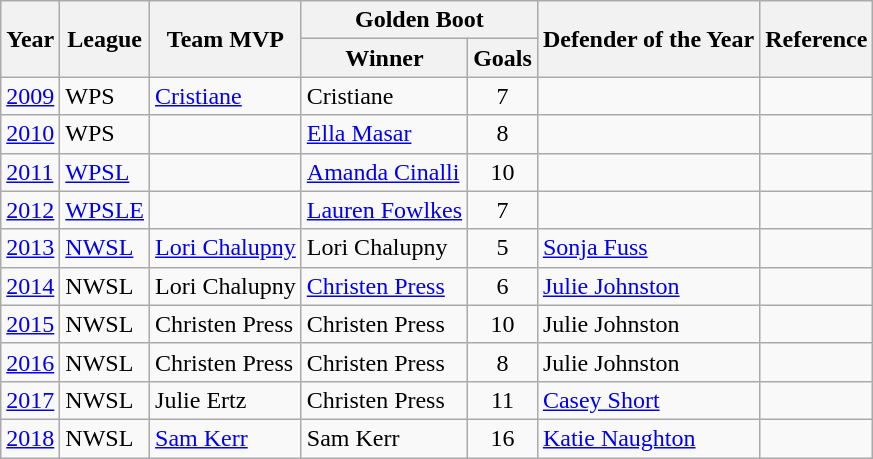<table class="wikitable">
<tr>
<th rowspan=2>Year</th>
<th rowspan=2>League</th>
<th rowspan=2>Team MVP</th>
<th colspan=2>Golden Boot</th>
<th rowspan=2>Defender of the Year</th>
<th rowspan=2>Reference</th>
</tr>
<tr>
<th>Winner</th>
<th>Goals</th>
</tr>
<tr>
<td><a href='#'>2009</a></td>
<td>WPS</td>
<td> <a href='#'>Cristiane</a></td>
<td>Cristiane</td>
<td align="center">7</td>
<td></td>
<td></td>
</tr>
<tr>
<td><a href='#'>2010</a></td>
<td>WPS</td>
<td></td>
<td> <a href='#'>Ella Masar</a></td>
<td align="center">8</td>
<td></td>
<td></td>
</tr>
<tr>
<td><a href='#'>2011</a></td>
<td><a href='#'>WPSL</a></td>
<td></td>
<td> <a href='#'>Amanda Cinalli</a></td>
<td align="center">10</td>
<td></td>
<td></td>
</tr>
<tr>
<td><a href='#'>2012</a></td>
<td><a href='#'>WPSLE</a></td>
<td></td>
<td> <a href='#'>Lauren Fowlkes</a></td>
<td align="center">7</td>
<td></td>
<td></td>
</tr>
<tr>
<td><a href='#'>2013</a></td>
<td><a href='#'>NWSL</a></td>
<td> <a href='#'>Lori Chalupny</a></td>
<td>Lori Chalupny</td>
<td align="center">5</td>
<td> <a href='#'>Sonja Fuss</a></td>
<td></td>
</tr>
<tr>
<td><a href='#'>2014</a></td>
<td>NWSL</td>
<td>Lori Chalupny</td>
<td> <a href='#'>Christen Press</a></td>
<td align="center">6</td>
<td> <a href='#'>Julie Johnston</a></td>
<td></td>
</tr>
<tr>
<td><a href='#'>2015</a></td>
<td>NWSL</td>
<td>Christen Press</td>
<td>Christen Press</td>
<td align="center">10</td>
<td>Julie Johnston</td>
<td></td>
</tr>
<tr>
<td><a href='#'>2016</a></td>
<td>NWSL</td>
<td>Christen Press</td>
<td>Christen Press</td>
<td align="center">8</td>
<td>Julie Johnston</td>
<td></td>
</tr>
<tr>
<td><a href='#'>2017</a></td>
<td>NWSL</td>
<td>Julie Ertz</td>
<td>Christen Press</td>
<td align="center">11</td>
<td> <a href='#'>Casey Short</a></td>
<td></td>
</tr>
<tr>
<td><a href='#'>2018</a></td>
<td>NWSL</td>
<td> <a href='#'>Sam Kerr</a></td>
<td>Sam Kerr</td>
<td align="center">16</td>
<td> <a href='#'>Katie Naughton</a></td>
<td></td>
</tr>
</table>
